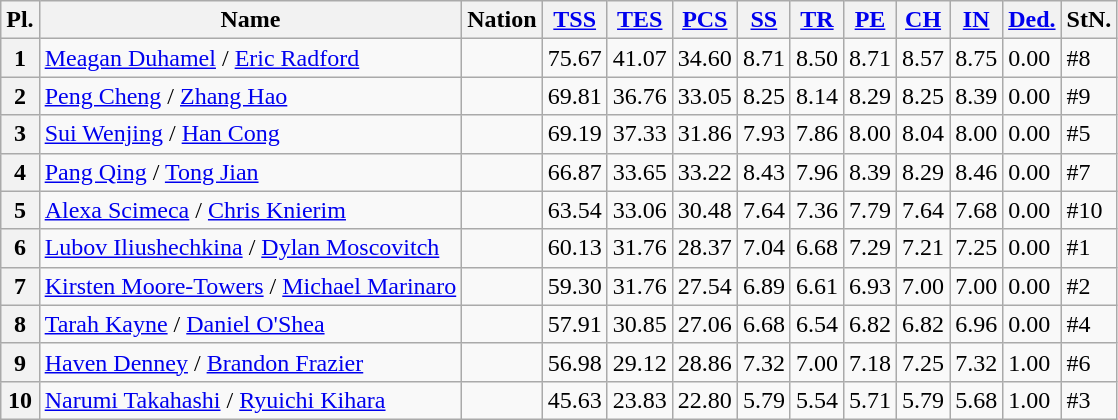<table class="wikitable sortable">
<tr>
<th>Pl.</th>
<th>Name</th>
<th>Nation</th>
<th><a href='#'>TSS</a></th>
<th><a href='#'>TES</a></th>
<th><a href='#'>PCS</a></th>
<th><a href='#'>SS</a></th>
<th><a href='#'>TR</a></th>
<th><a href='#'>PE</a></th>
<th><a href='#'>CH</a></th>
<th><a href='#'>IN</a></th>
<th><a href='#'>Ded.</a></th>
<th>StN.</th>
</tr>
<tr>
<th>1</th>
<td><a href='#'>Meagan Duhamel</a> / <a href='#'>Eric Radford</a></td>
<td></td>
<td>75.67</td>
<td>41.07</td>
<td>34.60</td>
<td>8.71</td>
<td>8.50</td>
<td>8.71</td>
<td>8.57</td>
<td>8.75</td>
<td>0.00</td>
<td>#8</td>
</tr>
<tr>
<th>2</th>
<td><a href='#'>Peng Cheng</a> / <a href='#'>Zhang Hao</a></td>
<td></td>
<td>69.81</td>
<td>36.76</td>
<td>33.05</td>
<td>8.25</td>
<td>8.14</td>
<td>8.29</td>
<td>8.25</td>
<td>8.39</td>
<td>0.00</td>
<td>#9</td>
</tr>
<tr>
<th>3</th>
<td><a href='#'>Sui Wenjing</a> / <a href='#'>Han Cong</a></td>
<td></td>
<td>69.19</td>
<td>37.33</td>
<td>31.86</td>
<td>7.93</td>
<td>7.86</td>
<td>8.00</td>
<td>8.04</td>
<td>8.00</td>
<td>0.00</td>
<td>#5</td>
</tr>
<tr>
<th>4</th>
<td><a href='#'>Pang Qing</a> / <a href='#'>Tong Jian</a></td>
<td></td>
<td>66.87</td>
<td>33.65</td>
<td>33.22</td>
<td>8.43</td>
<td>7.96</td>
<td>8.39</td>
<td>8.29</td>
<td>8.46</td>
<td>0.00</td>
<td>#7</td>
</tr>
<tr>
<th>5</th>
<td><a href='#'>Alexa Scimeca</a> / <a href='#'>Chris Knierim</a></td>
<td></td>
<td>63.54</td>
<td>33.06</td>
<td>30.48</td>
<td>7.64</td>
<td>7.36</td>
<td>7.79</td>
<td>7.64</td>
<td>7.68</td>
<td>0.00</td>
<td>#10</td>
</tr>
<tr>
<th>6</th>
<td><a href='#'>Lubov Iliushechkina</a> / <a href='#'>Dylan Moscovitch</a></td>
<td></td>
<td>60.13</td>
<td>31.76</td>
<td>28.37</td>
<td>7.04</td>
<td>6.68</td>
<td>7.29</td>
<td>7.21</td>
<td>7.25</td>
<td>0.00</td>
<td>#1</td>
</tr>
<tr>
<th>7</th>
<td><a href='#'>Kirsten Moore-Towers</a> / <a href='#'>Michael Marinaro</a></td>
<td></td>
<td>59.30</td>
<td>31.76</td>
<td>27.54</td>
<td>6.89</td>
<td>6.61</td>
<td>6.93</td>
<td>7.00</td>
<td>7.00</td>
<td>0.00</td>
<td>#2</td>
</tr>
<tr>
<th>8</th>
<td><a href='#'>Tarah Kayne</a> / <a href='#'>Daniel O'Shea</a></td>
<td></td>
<td>57.91</td>
<td>30.85</td>
<td>27.06</td>
<td>6.68</td>
<td>6.54</td>
<td>6.82</td>
<td>6.82</td>
<td>6.96</td>
<td>0.00</td>
<td>#4</td>
</tr>
<tr>
<th>9</th>
<td><a href='#'>Haven Denney</a> / <a href='#'>Brandon Frazier</a></td>
<td></td>
<td>56.98</td>
<td>29.12</td>
<td>28.86</td>
<td>7.32</td>
<td>7.00</td>
<td>7.18</td>
<td>7.25</td>
<td>7.32</td>
<td>1.00</td>
<td>#6</td>
</tr>
<tr>
<th>10</th>
<td><a href='#'>Narumi Takahashi</a> / <a href='#'>Ryuichi Kihara</a></td>
<td></td>
<td>45.63</td>
<td>23.83</td>
<td>22.80</td>
<td>5.79</td>
<td>5.54</td>
<td>5.71</td>
<td>5.79</td>
<td>5.68</td>
<td>1.00</td>
<td>#3</td>
</tr>
</table>
